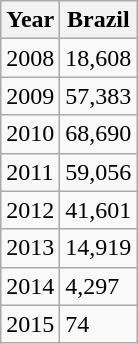<table class="wikitable">
<tr>
<th>Year</th>
<th>Brazil</th>
</tr>
<tr>
<td>2008</td>
<td>18,608</td>
</tr>
<tr>
<td>2009</td>
<td>57,383</td>
</tr>
<tr>
<td>2010</td>
<td>68,690</td>
</tr>
<tr>
<td>2011</td>
<td>59,056</td>
</tr>
<tr>
<td>2012</td>
<td>41,601</td>
</tr>
<tr>
<td>2013</td>
<td>14,919</td>
</tr>
<tr>
<td>2014</td>
<td>4,297</td>
</tr>
<tr>
<td>2015</td>
<td>74</td>
</tr>
</table>
